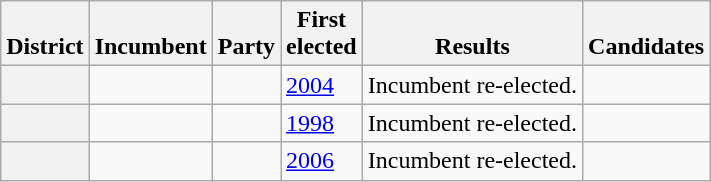<table class="wikitable sortable">
<tr valign=bottom>
<th>District</th>
<th>Incumbent</th>
<th>Party</th>
<th>First<br>elected</th>
<th>Results</th>
<th>Candidates</th>
</tr>
<tr>
<th></th>
<td></td>
<td></td>
<td><a href='#'>2004</a></td>
<td>Incumbent re-elected.</td>
<td nowrap></td>
</tr>
<tr>
<th></th>
<td></td>
<td></td>
<td><a href='#'>1998</a></td>
<td>Incumbent re-elected.</td>
<td nowrap></td>
</tr>
<tr>
<th></th>
<td></td>
<td></td>
<td><a href='#'>2006</a></td>
<td>Incumbent re-elected.</td>
<td nowrap></td>
</tr>
</table>
